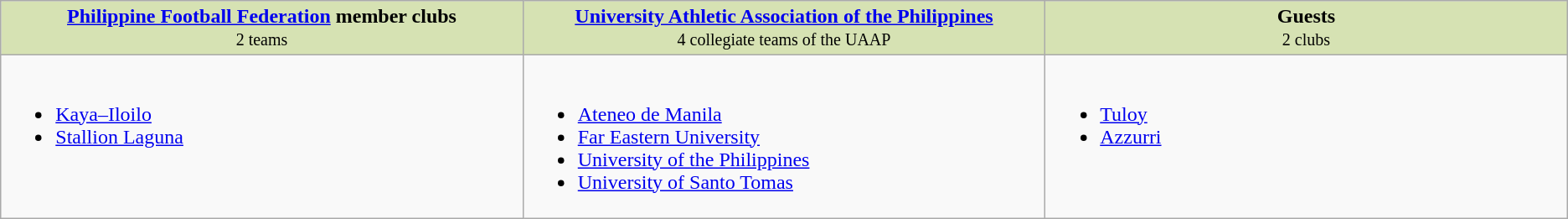<table class="wikitable">
<tr style="background-color:#d6e2b3; text-align:center; vertical-align:top">
<td width=25%><strong><a href='#'>Philippine Football Federation</a> member clubs</strong><br><small>2 teams</small></td>
<td width=25%><strong><a href='#'>University Athletic Association of the Philippines</a></strong><br><small>4 collegiate teams of the UAAP</small></td>
<td width=25%><strong>Guests</strong><br><small>2 clubs</small></td>
</tr>
<tr style="vertical-align:top">
<td><br><ul><li><a href='#'>Kaya–Iloilo</a></li><li><a href='#'>Stallion Laguna</a></li></ul></td>
<td><br><ul><li><a href='#'>Ateneo de Manila</a></li><li><a href='#'>Far Eastern University</a></li><li><a href='#'>University of the Philippines</a></li><li><a href='#'>University of Santo Tomas</a></li></ul></td>
<td><br><ul><li><a href='#'>Tuloy</a></li><li><a href='#'>Azzurri</a></li></ul></td>
</tr>
</table>
